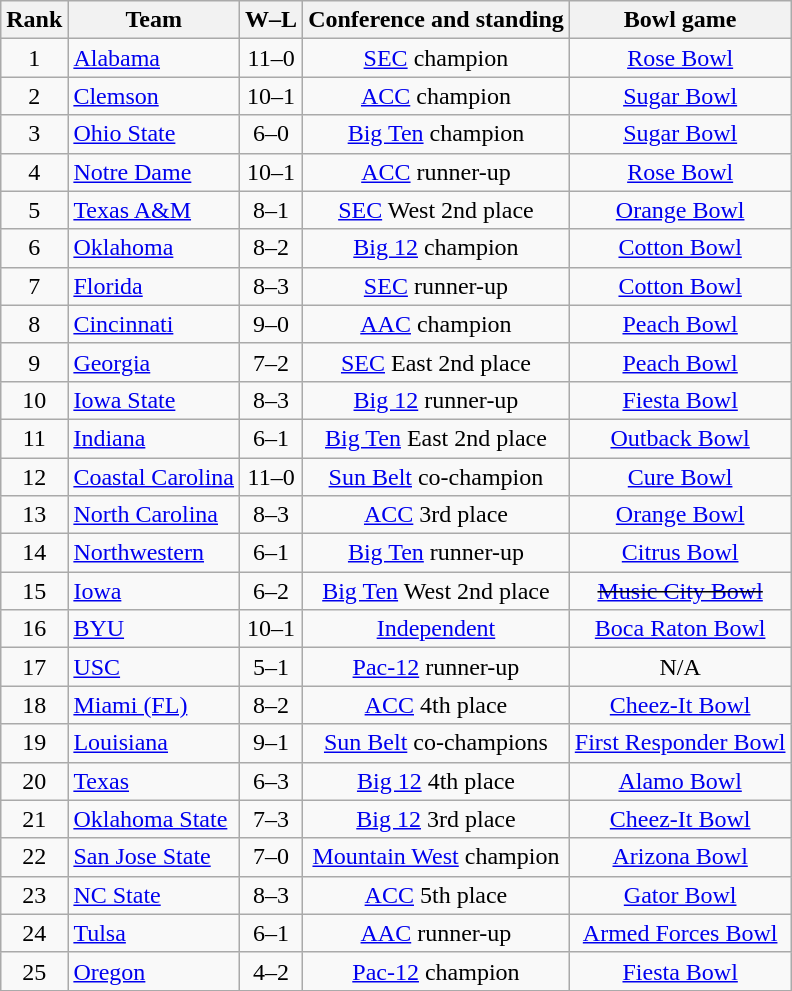<table class="wikitable sortable">
<tr>
<th>Rank</th>
<th>Team</th>
<th>W–L</th>
<th>Conference and standing</th>
<th>Bowl game</th>
</tr>
<tr>
<td style="text-align:center">1</td>
<td><a href='#'>Alabama</a></td>
<td style="text-align:center">11–0</td>
<td style="text-align:center"><a href='#'>SEC</a> champion</td>
<td style="text-align:center"><a href='#'>Rose Bowl</a></td>
</tr>
<tr>
<td style="text-align:center">2</td>
<td><a href='#'>Clemson</a></td>
<td style="text-align:center">10–1</td>
<td style="text-align:center"><a href='#'>ACC</a> champion</td>
<td style="text-align:center"><a href='#'>Sugar Bowl</a></td>
</tr>
<tr>
<td style="text-align:center">3</td>
<td><a href='#'>Ohio State</a></td>
<td style="text-align:center">6–0</td>
<td style="text-align:center"><a href='#'>Big Ten</a> champion</td>
<td style="text-align:center"><a href='#'>Sugar Bowl</a></td>
</tr>
<tr>
<td style="text-align:center">4</td>
<td><a href='#'>Notre Dame</a></td>
<td style="text-align:center">10–1</td>
<td style="text-align:center"><a href='#'>ACC</a> runner-up</td>
<td style="text-align:center"><a href='#'>Rose Bowl</a></td>
</tr>
<tr>
<td style="text-align:center">5</td>
<td><a href='#'>Texas A&M</a></td>
<td style="text-align:center">8–1</td>
<td style="text-align:center"><a href='#'>SEC</a> West 2nd place</td>
<td style="text-align:center"><a href='#'>Orange Bowl</a></td>
</tr>
<tr>
<td style="text-align:center">6</td>
<td><a href='#'>Oklahoma</a></td>
<td style="text-align:center">8–2</td>
<td style="text-align:center"><a href='#'>Big 12</a> champion</td>
<td style="text-align:center"><a href='#'>Cotton Bowl</a></td>
</tr>
<tr>
<td style="text-align:center">7</td>
<td><a href='#'>Florida</a></td>
<td style="text-align:center">8–3</td>
<td style="text-align:center"><a href='#'>SEC</a> runner-up</td>
<td style="text-align:center"><a href='#'>Cotton Bowl</a></td>
</tr>
<tr>
<td style="text-align:center">8</td>
<td><a href='#'>Cincinnati</a></td>
<td style="text-align:center">9–0</td>
<td style="text-align:center"><a href='#'>AAC</a> champion</td>
<td style="text-align:center"><a href='#'>Peach Bowl</a></td>
</tr>
<tr>
<td style="text-align:center">9</td>
<td><a href='#'>Georgia</a></td>
<td style="text-align:center">7–2</td>
<td style="text-align:center"><a href='#'>SEC</a> East 2nd place</td>
<td style="text-align:center"><a href='#'>Peach Bowl</a></td>
</tr>
<tr>
<td style="text-align:center">10</td>
<td><a href='#'>Iowa State</a></td>
<td style="text-align:center">8–3</td>
<td style="text-align:center"><a href='#'>Big 12</a> runner-up</td>
<td style="text-align:center"><a href='#'>Fiesta Bowl</a></td>
</tr>
<tr>
<td style="text-align:center">11</td>
<td><a href='#'>Indiana</a></td>
<td style="text-align:center">6–1</td>
<td style="text-align:center"><a href='#'>Big Ten</a> East 2nd place</td>
<td style="text-align:center"><a href='#'>Outback Bowl</a></td>
</tr>
<tr>
<td style="text-align:center">12</td>
<td><a href='#'>Coastal Carolina</a></td>
<td style="text-align:center">11–0</td>
<td style="text-align:center"><a href='#'>Sun Belt</a> co-champion</td>
<td style="text-align:center"><a href='#'>Cure Bowl</a></td>
</tr>
<tr>
<td style="text-align:center">13</td>
<td><a href='#'>North Carolina</a></td>
<td style="text-align:center">8–3</td>
<td style="text-align:center"><a href='#'>ACC</a> 3rd place</td>
<td style="text-align:center"><a href='#'>Orange Bowl</a></td>
</tr>
<tr>
<td style="text-align:center">14</td>
<td><a href='#'>Northwestern</a></td>
<td style="text-align:center">6–1</td>
<td style="text-align:center"><a href='#'>Big Ten</a> runner-up</td>
<td style="text-align:center"><a href='#'>Citrus Bowl</a></td>
</tr>
<tr>
<td style="text-align:center">15</td>
<td><a href='#'>Iowa</a></td>
<td style="text-align:center">6–2</td>
<td style="text-align:center"><a href='#'>Big Ten</a> West 2nd place</td>
<td style="text-align:center"><s><a href='#'>Music City Bowl</a></s></td>
</tr>
<tr>
<td style="text-align:center">16</td>
<td><a href='#'>BYU</a></td>
<td style="text-align:center">10–1</td>
<td style="text-align:center"><a href='#'>Independent</a></td>
<td style="text-align:center"><a href='#'>Boca Raton Bowl</a></td>
</tr>
<tr>
<td style="text-align:center">17</td>
<td><a href='#'>USC</a></td>
<td style="text-align:center">5–1</td>
<td style="text-align:center"><a href='#'>Pac-12</a> runner-up</td>
<td style="text-align:center">N/A</td>
</tr>
<tr>
<td style="text-align:center">18</td>
<td><a href='#'>Miami (FL)</a></td>
<td style="text-align:center">8–2</td>
<td style="text-align:center"><a href='#'>ACC</a> 4th place</td>
<td style="text-align:center"><a href='#'>Cheez-It Bowl</a></td>
</tr>
<tr>
<td style="text-align:center">19</td>
<td><a href='#'>Louisiana</a></td>
<td style="text-align:center">9–1</td>
<td style="text-align:center"><a href='#'>Sun Belt</a> co-champions</td>
<td style="text-align:center"><a href='#'>First Responder Bowl</a></td>
</tr>
<tr>
<td style="text-align:center">20</td>
<td><a href='#'>Texas</a></td>
<td style="text-align:center">6–3</td>
<td style="text-align:center"><a href='#'>Big 12</a> 4th place</td>
<td style="text-align:center"><a href='#'>Alamo Bowl</a></td>
</tr>
<tr>
<td style="text-align:center">21</td>
<td><a href='#'>Oklahoma State</a></td>
<td style="text-align:center">7–3</td>
<td style="text-align:center"><a href='#'>Big 12</a> 3rd place</td>
<td style="text-align:center"><a href='#'>Cheez-It Bowl</a></td>
</tr>
<tr>
<td style="text-align:center">22</td>
<td><a href='#'>San Jose State</a></td>
<td style="text-align:center">7–0</td>
<td style="text-align:center"><a href='#'>Mountain West</a> champion</td>
<td style="text-align:center"><a href='#'>Arizona Bowl</a></td>
</tr>
<tr>
<td style="text-align:center">23</td>
<td><a href='#'>NC State</a></td>
<td style="text-align:center">8–3</td>
<td style="text-align:center"><a href='#'>ACC</a> 5th place</td>
<td style="text-align:center"><a href='#'>Gator Bowl</a></td>
</tr>
<tr>
<td style="text-align:center">24</td>
<td><a href='#'>Tulsa</a></td>
<td style="text-align:center">6–1</td>
<td style="text-align:center"><a href='#'>AAC</a> runner-up</td>
<td style="text-align:center"><a href='#'>Armed Forces Bowl</a></td>
</tr>
<tr>
<td style="text-align:center">25</td>
<td><a href='#'>Oregon</a></td>
<td style="text-align:center">4–2</td>
<td style="text-align:center"><a href='#'>Pac-12</a> champion</td>
<td style="text-align:center"><a href='#'>Fiesta Bowl</a></td>
</tr>
</table>
